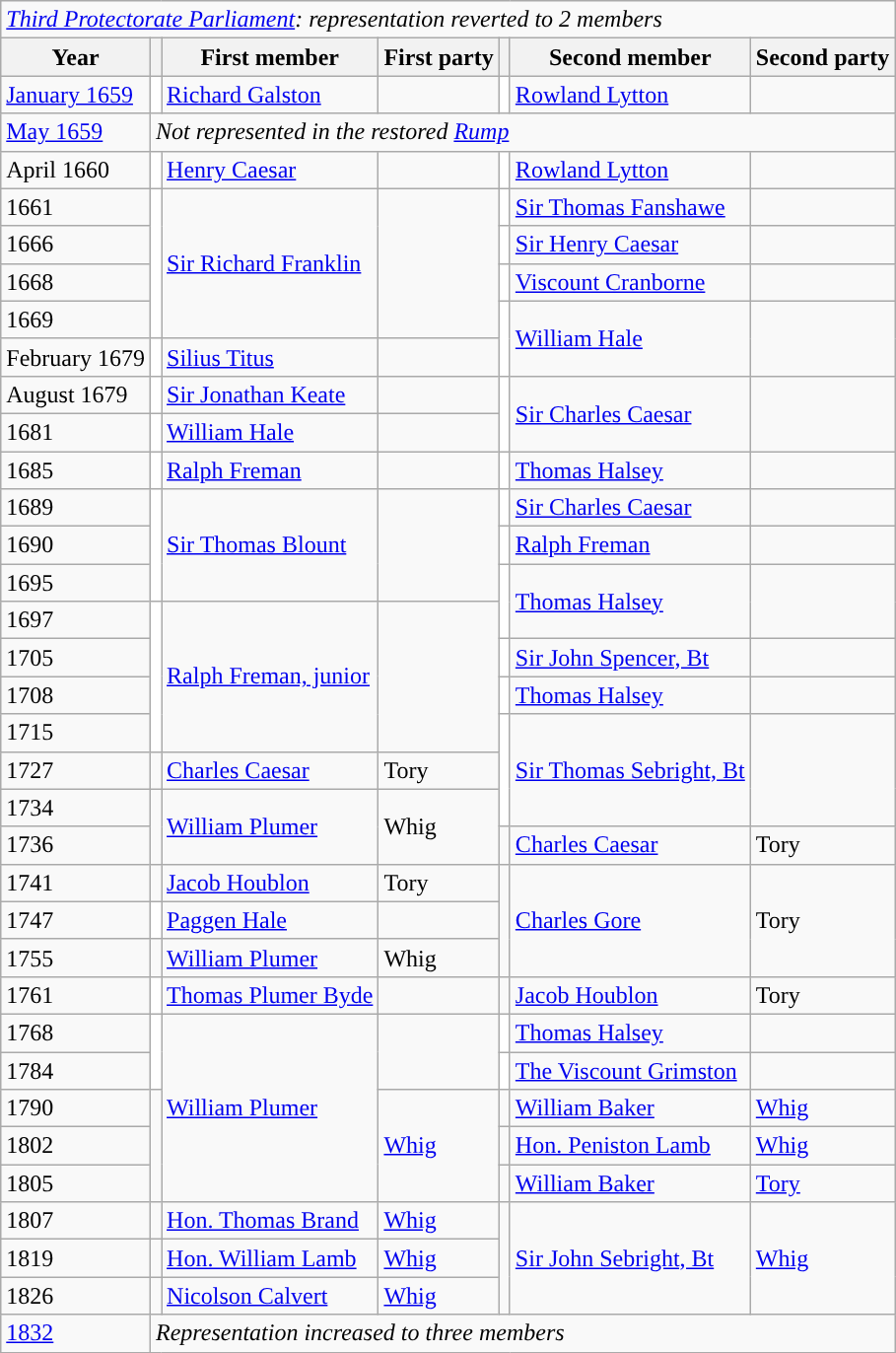<table class="wikitable">
<tr>
<td colspan="7"><em><a href='#'>Third Protectorate Parliament</a>: representation reverted to 2 members</em></td>
</tr>
<tr>
<th>Year</th>
<th></th>
<th>First member</th>
<th>First party</th>
<th></th>
<th>Second member</th>
<th>Second party</th>
</tr>
<tr>
<td><a href='#'>January 1659</a></td>
<td style="color:inherit;background-color: white"></td>
<td><a href='#'>Richard Galston</a></td>
<td></td>
<td style="color:inherit;background-color: white"></td>
<td><a href='#'>Rowland Lytton</a></td>
<td></td>
</tr>
<tr>
<td><a href='#'>May 1659</a></td>
<td colspan="6"><em>Not represented in the restored <a href='#'>Rump</a></em></td>
</tr>
<tr>
<td>April 1660</td>
<td style="color:inherit;background-color: white"></td>
<td><a href='#'>Henry Caesar</a></td>
<td></td>
<td style="color:inherit;background-color: white"></td>
<td><a href='#'>Rowland Lytton</a></td>
<td></td>
</tr>
<tr>
<td>1661</td>
<td rowspan="4" style="color:inherit;background-color: white"></td>
<td rowspan="4"><a href='#'>Sir Richard Franklin</a></td>
<td rowspan="4"></td>
<td style="color:inherit;background-color: white"></td>
<td><a href='#'>Sir Thomas Fanshawe</a></td>
<td></td>
</tr>
<tr>
<td>1666</td>
<td style="color:inherit;background-color: white"></td>
<td><a href='#'>Sir Henry Caesar</a></td>
<td></td>
</tr>
<tr>
<td>1668</td>
<td style="color:inherit;background-color: white"></td>
<td><a href='#'>Viscount Cranborne</a></td>
<td></td>
</tr>
<tr>
<td>1669</td>
<td rowspan="2" style="color:inherit;background-color: white"></td>
<td rowspan="2"><a href='#'>William Hale</a></td>
<td rowspan="2"></td>
</tr>
<tr>
<td>February 1679</td>
<td style="color:inherit;background-color: white"></td>
<td><a href='#'>Silius Titus</a></td>
<td></td>
</tr>
<tr>
<td>August 1679</td>
<td style="color:inherit;background-color: white"></td>
<td><a href='#'>Sir Jonathan Keate</a></td>
<td></td>
<td rowspan="2" style="color:inherit;background-color: white"></td>
<td rowspan="2"><a href='#'>Sir Charles Caesar</a></td>
<td rowspan="2"></td>
</tr>
<tr>
<td>1681</td>
<td style="color:inherit;background-color: white"></td>
<td><a href='#'>William Hale</a></td>
<td></td>
</tr>
<tr>
<td>1685</td>
<td style="color:inherit;background-color: white"></td>
<td><a href='#'>Ralph Freman</a></td>
<td></td>
<td style="color:inherit;background-color: white"></td>
<td><a href='#'>Thomas Halsey</a></td>
<td></td>
</tr>
<tr>
<td>1689</td>
<td rowspan="3" style="color:inherit;background-color: white"></td>
<td rowspan="3"><a href='#'>Sir Thomas Blount</a></td>
<td rowspan="3"></td>
<td style="color:inherit;background-color: white"></td>
<td><a href='#'>Sir Charles Caesar</a></td>
<td></td>
</tr>
<tr>
<td>1690</td>
<td style="color:inherit;background-color: white"></td>
<td><a href='#'>Ralph Freman</a></td>
<td></td>
</tr>
<tr>
<td>1695</td>
<td rowspan="2" style="color:inherit;background-color: white"></td>
<td rowspan="2"><a href='#'>Thomas Halsey</a></td>
<td rowspan="2"></td>
</tr>
<tr>
<td>1697</td>
<td rowspan="4" style="color:inherit;background-color: white"></td>
<td rowspan="4"><a href='#'>Ralph Freman, junior</a></td>
<td rowspan="4"></td>
</tr>
<tr>
<td>1705</td>
<td style="color:inherit;background-color: white"></td>
<td><a href='#'>Sir John Spencer, Bt</a></td>
<td></td>
</tr>
<tr>
<td>1708</td>
<td style="color:inherit;background-color: white"></td>
<td><a href='#'>Thomas Halsey</a></td>
<td></td>
</tr>
<tr>
<td>1715</td>
<td rowspan="3" style="color:inherit;background-color: white"></td>
<td rowspan="3"><a href='#'>Sir Thomas Sebright, Bt</a></td>
<td rowspan="3"></td>
</tr>
<tr>
<td>1727</td>
<td style="color:inherit;background-color: "></td>
<td><a href='#'>Charles Caesar</a></td>
<td>Tory</td>
</tr>
<tr>
<td>1734</td>
<td rowspan="2" style="color:inherit;background-color: "></td>
<td rowspan="2"><a href='#'>William Plumer</a></td>
<td rowspan="2">Whig</td>
</tr>
<tr>
<td>1736</td>
<td style="color:inherit;background-color: "></td>
<td><a href='#'>Charles Caesar</a></td>
<td>Tory</td>
</tr>
<tr>
<td>1741</td>
<td style="color:inherit;background-color: "></td>
<td><a href='#'>Jacob Houblon</a></td>
<td>Tory</td>
<td rowspan="3" style="color:inherit;background-color: "></td>
<td rowspan="3"><a href='#'>Charles Gore</a></td>
<td rowspan="3">Tory</td>
</tr>
<tr>
<td>1747</td>
<td style="color:inherit;background-color: white"></td>
<td><a href='#'>Paggen Hale</a></td>
<td></td>
</tr>
<tr>
<td>1755</td>
<td style="color:inherit;background-color: "></td>
<td><a href='#'>William Plumer</a></td>
<td>Whig</td>
</tr>
<tr>
<td>1761</td>
<td style="color:inherit;background-color: white"></td>
<td><a href='#'>Thomas Plumer Byde</a></td>
<td></td>
<td style="color:inherit;background-color: "></td>
<td><a href='#'>Jacob Houblon</a></td>
<td>Tory</td>
</tr>
<tr>
<td>1768</td>
<td rowspan="2" style="color:inherit;background-color: white"></td>
<td rowspan="5"><a href='#'>William Plumer</a></td>
<td rowspan="2"></td>
<td style="color:inherit;background-color: white"></td>
<td><a href='#'>Thomas Halsey</a></td>
<td></td>
</tr>
<tr>
<td>1784</td>
<td style="color:inherit;background-color: white"></td>
<td><a href='#'>The Viscount Grimston</a></td>
<td></td>
</tr>
<tr>
<td>1790</td>
<td rowspan="3" style="color:inherit;background-color: "></td>
<td rowspan="3"><a href='#'>Whig</a></td>
<td style="color:inherit;background-color: "></td>
<td><a href='#'>William Baker</a></td>
<td><a href='#'>Whig</a></td>
</tr>
<tr>
<td>1802</td>
<td style="color:inherit;background-color: "></td>
<td><a href='#'>Hon. Peniston Lamb</a></td>
<td><a href='#'>Whig</a></td>
</tr>
<tr>
<td>1805</td>
<td style="color:inherit;background-color: "></td>
<td><a href='#'>William Baker</a></td>
<td><a href='#'>Tory</a></td>
</tr>
<tr>
<td>1807</td>
<td style="color:inherit;background-color: "></td>
<td><a href='#'>Hon. Thomas Brand</a></td>
<td><a href='#'>Whig</a></td>
<td rowspan="3" style="color:inherit;background-color: "></td>
<td rowspan="3"><a href='#'>Sir John Sebright, Bt</a></td>
<td rowspan="3"><a href='#'>Whig</a></td>
</tr>
<tr>
<td>1819</td>
<td style="color:inherit;background-color: "></td>
<td><a href='#'>Hon. William Lamb</a></td>
<td><a href='#'>Whig</a></td>
</tr>
<tr>
<td>1826</td>
<td style="color:inherit;background-color: "></td>
<td><a href='#'>Nicolson Calvert</a></td>
<td><a href='#'>Whig</a></td>
</tr>
<tr>
<td><a href='#'>1832</a></td>
<td colspan="6"><em>Representation increased to three members</em></td>
</tr>
</table>
